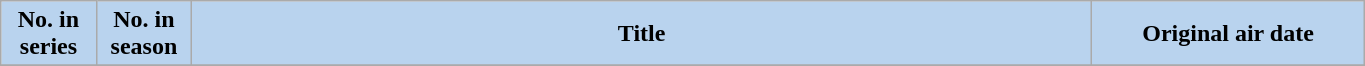<table class="wikitable plainrowheaders" style="width:72%;">
<tr>
<th scope="col" style="background-color: #B9D3EE; color: #000000;" width=7%>No. in<br>series</th>
<th scope="col" style="background-color: #B9D3EE; color: #000000;" width=7%>No. in<br>season</th>
<th scope="col" style="background-color: #B9D3EE; color: #000000;">Title</th>
<th scope="col" style="background-color: #B9D3EE; color: #000000;" width=20%>Original air date</th>
</tr>
<tr>
</tr>
</table>
